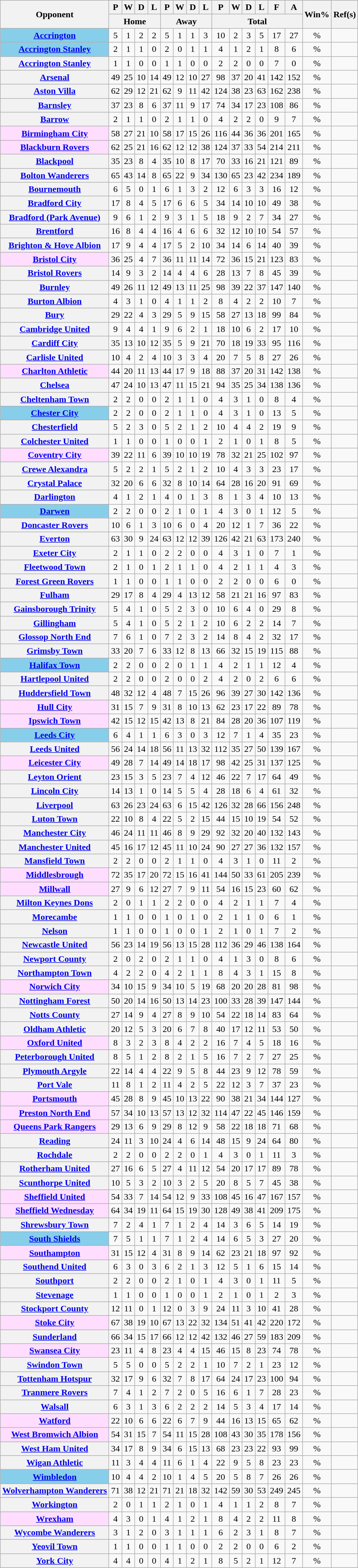<table class="wikitable plainrowheaders sortable" style="text-align:center">
<tr>
<th scope=col rowspan=2>Opponent</th>
<th scope=col>P</th>
<th scope=col>W</th>
<th scope=col>D</th>
<th scope=col>L</th>
<th scope=col>P</th>
<th scope=col>W</th>
<th scope=col>D</th>
<th scope=col>L</th>
<th scope=col>P</th>
<th scope=col>W</th>
<th scope=col>D</th>
<th scope=col>L</th>
<th scope=col>F</th>
<th scope=col>A</th>
<th rowspan="2" scope="col">Win%</th>
<th class="unsortable" rowspan="2" scope="col">Ref(s)</th>
</tr>
<tr class="unsortable">
<th colspan="4">Home</th>
<th colspan="4">Away</th>
<th colspan="6">Total</th>
</tr>
<tr>
<th scope="row" style="background:#87CEEB"><a href='#'>Accrington</a> </th>
<td>5</td>
<td>1</td>
<td>2</td>
<td>2</td>
<td>5</td>
<td>1</td>
<td>1</td>
<td>3</td>
<td>10</td>
<td>2</td>
<td>3</td>
<td>5</td>
<td>17</td>
<td>27</td>
<td>%</td>
<td></td>
</tr>
<tr>
<th scope="row" style="background:#87CEEB"><a href='#'>Accrington Stanley</a> </th>
<td>2</td>
<td>1</td>
<td>1</td>
<td>0</td>
<td>2</td>
<td>0</td>
<td>1</td>
<td>1</td>
<td>4</td>
<td>1</td>
<td>2</td>
<td>1</td>
<td>8</td>
<td>6</td>
<td>%</td>
<td></td>
</tr>
<tr>
<th scope="row"><a href='#'>Accrington Stanley</a> </th>
<td>1</td>
<td>1</td>
<td>0</td>
<td>0</td>
<td>1</td>
<td>1</td>
<td>0</td>
<td>0</td>
<td>2</td>
<td>2</td>
<td>0</td>
<td>0</td>
<td>7</td>
<td>0</td>
<td>%</td>
<td></td>
</tr>
<tr>
<th scope="row"><a href='#'>Arsenal</a></th>
<td>49</td>
<td>25</td>
<td>10</td>
<td>14</td>
<td>49</td>
<td>12</td>
<td>10</td>
<td>27</td>
<td>98</td>
<td>37</td>
<td>20</td>
<td>41</td>
<td>142</td>
<td>152</td>
<td>%</td>
<td></td>
</tr>
<tr>
<th scope="row"><a href='#'>Aston Villa</a></th>
<td>62</td>
<td>29</td>
<td>12</td>
<td>21</td>
<td>62</td>
<td>9</td>
<td>11</td>
<td>42</td>
<td>124</td>
<td>38</td>
<td>23</td>
<td>63</td>
<td>162</td>
<td>238</td>
<td>%</td>
<td></td>
</tr>
<tr>
<th scope="row"><a href='#'>Barnsley</a></th>
<td>37</td>
<td>23</td>
<td>8</td>
<td>6</td>
<td>37</td>
<td>11</td>
<td>9</td>
<td>17</td>
<td>74</td>
<td>34</td>
<td>17</td>
<td>23</td>
<td>108</td>
<td>86</td>
<td>%</td>
<td></td>
</tr>
<tr>
<th scope="row"><a href='#'>Barrow</a></th>
<td>2</td>
<td>1</td>
<td>1</td>
<td>0</td>
<td>2</td>
<td>1</td>
<td>1</td>
<td>0</td>
<td>4</td>
<td>2</td>
<td>2</td>
<td>0</td>
<td>9</td>
<td>7</td>
<td>%</td>
<td></td>
</tr>
<tr>
<th scope="row" style=background:#ffddff><a href='#'>Birmingham City</a> </th>
<td>58</td>
<td>27</td>
<td>21</td>
<td>10</td>
<td>58</td>
<td>17</td>
<td>15</td>
<td>26</td>
<td>116</td>
<td>44</td>
<td>36</td>
<td>36</td>
<td>201</td>
<td>165</td>
<td>%</td>
<td></td>
</tr>
<tr>
<th scope="row" style=background:#ffddff><a href='#'>Blackburn Rovers</a> </th>
<td>62</td>
<td>25</td>
<td>21</td>
<td>16</td>
<td>62</td>
<td>12</td>
<td>12</td>
<td>38</td>
<td>124</td>
<td>37</td>
<td>33</td>
<td>54</td>
<td>214</td>
<td>211</td>
<td>%</td>
<td></td>
</tr>
<tr>
<th scope="row"><a href='#'>Blackpool</a></th>
<td>35</td>
<td>23</td>
<td>8</td>
<td>4</td>
<td>35</td>
<td>10</td>
<td>8</td>
<td>17</td>
<td>70</td>
<td>33</td>
<td>16</td>
<td>21</td>
<td>121</td>
<td>89</td>
<td>%</td>
<td></td>
</tr>
<tr>
<th scope="row"><a href='#'>Bolton Wanderers</a></th>
<td>65</td>
<td>43</td>
<td>14</td>
<td>8</td>
<td>65</td>
<td>22</td>
<td>9</td>
<td>34</td>
<td>130</td>
<td>65</td>
<td>23</td>
<td>42</td>
<td>234</td>
<td>189</td>
<td>%</td>
<td></td>
</tr>
<tr>
<th scope="row"><a href='#'>Bournemouth</a></th>
<td>6</td>
<td>5</td>
<td>0</td>
<td>1</td>
<td>6</td>
<td>1</td>
<td>3</td>
<td>2</td>
<td>12</td>
<td>6</td>
<td>3</td>
<td>3</td>
<td>16</td>
<td>12</td>
<td>%</td>
<td></td>
</tr>
<tr>
<th scope="row"><a href='#'>Bradford City</a></th>
<td>17</td>
<td>8</td>
<td>4</td>
<td>5</td>
<td>17</td>
<td>6</td>
<td>6</td>
<td>5</td>
<td>34</td>
<td>14</td>
<td>10</td>
<td>10</td>
<td>49</td>
<td>38</td>
<td>%</td>
<td></td>
</tr>
<tr>
<th scope="row"><a href='#'>Bradford (Park Avenue)</a></th>
<td>9</td>
<td>6</td>
<td>1</td>
<td>2</td>
<td>9</td>
<td>3</td>
<td>1</td>
<td>5</td>
<td>18</td>
<td>9</td>
<td>2</td>
<td>7</td>
<td>34</td>
<td>27</td>
<td>%</td>
<td></td>
</tr>
<tr>
<th scope="row"><a href='#'>Brentford</a></th>
<td>16</td>
<td>8</td>
<td>4</td>
<td>4</td>
<td>16</td>
<td>4</td>
<td>6</td>
<td>6</td>
<td>32</td>
<td>12</td>
<td>10</td>
<td>10</td>
<td>54</td>
<td>57</td>
<td>%</td>
<td></td>
</tr>
<tr>
<th scope="row"><a href='#'>Brighton & Hove Albion</a></th>
<td>17</td>
<td>9</td>
<td>4</td>
<td>4</td>
<td>17</td>
<td>5</td>
<td>2</td>
<td>10</td>
<td>34</td>
<td>14</td>
<td>6</td>
<td>14</td>
<td>40</td>
<td>39</td>
<td>%</td>
<td></td>
</tr>
<tr>
<th scope="row" style=background:#ffddff><a href='#'>Bristol City</a> </th>
<td>36</td>
<td>25</td>
<td>4</td>
<td>7</td>
<td>36</td>
<td>11</td>
<td>11</td>
<td>14</td>
<td>72</td>
<td>36</td>
<td>15</td>
<td>21</td>
<td>123</td>
<td>83</td>
<td>%</td>
<td></td>
</tr>
<tr>
<th scope="row"><a href='#'>Bristol Rovers</a></th>
<td>14</td>
<td>9</td>
<td>3</td>
<td>2</td>
<td>14</td>
<td>4</td>
<td>4</td>
<td>6</td>
<td>28</td>
<td>13</td>
<td>7</td>
<td>8</td>
<td>45</td>
<td>39</td>
<td>%</td>
<td></td>
</tr>
<tr>
<th scope="row"><a href='#'>Burnley</a></th>
<td>49</td>
<td>26</td>
<td>11</td>
<td>12</td>
<td>49</td>
<td>13</td>
<td>11</td>
<td>25</td>
<td>98</td>
<td>39</td>
<td>22</td>
<td>37</td>
<td>147</td>
<td>140</td>
<td>%</td>
<td></td>
</tr>
<tr>
<th scope="row"><a href='#'>Burton Albion</a></th>
<td>4</td>
<td>3</td>
<td>1</td>
<td>0</td>
<td>4</td>
<td>1</td>
<td>1</td>
<td>2</td>
<td>8</td>
<td>4</td>
<td>2</td>
<td>2</td>
<td>10</td>
<td>7</td>
<td>%</td>
<td></td>
</tr>
<tr>
<th scope="row"><a href='#'>Bury</a></th>
<td>29</td>
<td>22</td>
<td>4</td>
<td>3</td>
<td>29</td>
<td>5</td>
<td>9</td>
<td>15</td>
<td>58</td>
<td>27</td>
<td>13</td>
<td>18</td>
<td>99</td>
<td>84</td>
<td>%</td>
<td></td>
</tr>
<tr>
<th scope="row"><a href='#'>Cambridge United</a></th>
<td>9</td>
<td>4</td>
<td>4</td>
<td>1</td>
<td>9</td>
<td>6</td>
<td>2</td>
<td>1</td>
<td>18</td>
<td>10</td>
<td>6</td>
<td>2</td>
<td>17</td>
<td>10</td>
<td>%</td>
<td></td>
</tr>
<tr>
<th scope="row"><a href='#'>Cardiff City</a></th>
<td>35</td>
<td>13</td>
<td>10</td>
<td>12</td>
<td>35</td>
<td>5</td>
<td>9</td>
<td>21</td>
<td>70</td>
<td>18</td>
<td>19</td>
<td>33</td>
<td>95</td>
<td>116</td>
<td>%</td>
<td></td>
</tr>
<tr>
<th scope="row"><a href='#'>Carlisle United</a></th>
<td>10</td>
<td>4</td>
<td>2</td>
<td>4</td>
<td>10</td>
<td>3</td>
<td>3</td>
<td>4</td>
<td>20</td>
<td>7</td>
<td>5</td>
<td>8</td>
<td>27</td>
<td>26</td>
<td>%</td>
<td></td>
</tr>
<tr>
<th scope="row" style=background:#ffddff><a href='#'>Charlton Athletic</a> </th>
<td>44</td>
<td>20</td>
<td>11</td>
<td>13</td>
<td>44</td>
<td>17</td>
<td>9</td>
<td>18</td>
<td>88</td>
<td>37</td>
<td>20</td>
<td>31</td>
<td>142</td>
<td>138</td>
<td>%</td>
<td></td>
</tr>
<tr>
<th scope="row"><a href='#'>Chelsea</a></th>
<td>47</td>
<td>24</td>
<td>10</td>
<td>13</td>
<td>47</td>
<td>11</td>
<td>15</td>
<td>21</td>
<td>94</td>
<td>35</td>
<td>25</td>
<td>34</td>
<td>138</td>
<td>136</td>
<td>%</td>
<td></td>
</tr>
<tr>
<th scope="row"><a href='#'>Cheltenham Town</a></th>
<td>2</td>
<td>2</td>
<td>0</td>
<td>0</td>
<td>2</td>
<td>1</td>
<td>1</td>
<td>0</td>
<td>4</td>
<td>3</td>
<td>1</td>
<td>0</td>
<td>8</td>
<td>4</td>
<td>%</td>
<td></td>
</tr>
<tr>
<th scope="row" style="background:#87CEEB"><a href='#'>Chester City</a> </th>
<td>2</td>
<td>2</td>
<td>0</td>
<td>0</td>
<td>2</td>
<td>1</td>
<td>1</td>
<td>0</td>
<td>4</td>
<td>3</td>
<td>1</td>
<td>0</td>
<td>13</td>
<td>5</td>
<td>%</td>
<td></td>
</tr>
<tr>
<th scope="row"><a href='#'>Chesterfield</a></th>
<td>5</td>
<td>2</td>
<td>3</td>
<td>0</td>
<td>5</td>
<td>2</td>
<td>1</td>
<td>2</td>
<td>10</td>
<td>4</td>
<td>4</td>
<td>2</td>
<td>19</td>
<td>9</td>
<td>%</td>
<td></td>
</tr>
<tr>
<th scope="row"><a href='#'>Colchester United</a></th>
<td>1</td>
<td>1</td>
<td>0</td>
<td>0</td>
<td>1</td>
<td>0</td>
<td>0</td>
<td>1</td>
<td>2</td>
<td>1</td>
<td>0</td>
<td>1</td>
<td>8</td>
<td>5</td>
<td>%</td>
<td></td>
</tr>
<tr>
<th scope="row" style=background:#ffddff><a href='#'>Coventry City</a> </th>
<td>39</td>
<td>22</td>
<td>11</td>
<td>6</td>
<td>39</td>
<td>10</td>
<td>10</td>
<td>19</td>
<td>78</td>
<td>32</td>
<td>21</td>
<td>25</td>
<td>102</td>
<td>97</td>
<td>%</td>
<td></td>
</tr>
<tr>
<th scope="row"><a href='#'>Crewe Alexandra</a></th>
<td>5</td>
<td>2</td>
<td>2</td>
<td>1</td>
<td>5</td>
<td>2</td>
<td>1</td>
<td>2</td>
<td>10</td>
<td>4</td>
<td>3</td>
<td>3</td>
<td>23</td>
<td>17</td>
<td>%</td>
<td></td>
</tr>
<tr>
<th scope="row"><a href='#'>Crystal Palace</a></th>
<td>32</td>
<td>20</td>
<td>6</td>
<td>6</td>
<td>32</td>
<td>8</td>
<td>10</td>
<td>14</td>
<td>64</td>
<td>28</td>
<td>16</td>
<td>20</td>
<td>91</td>
<td>69</td>
<td>%</td>
<td></td>
</tr>
<tr>
<th scope="row"><a href='#'>Darlington</a></th>
<td>4</td>
<td>1</td>
<td>2</td>
<td>1</td>
<td>4</td>
<td>0</td>
<td>1</td>
<td>3</td>
<td>8</td>
<td>1</td>
<td>3</td>
<td>4</td>
<td>10</td>
<td>13</td>
<td>%</td>
<td></td>
</tr>
<tr>
<th scope="row" style="background:#87CEEB"><a href='#'>Darwen</a> </th>
<td>2</td>
<td>2</td>
<td>0</td>
<td>0</td>
<td>2</td>
<td>1</td>
<td>0</td>
<td>1</td>
<td>4</td>
<td>3</td>
<td>0</td>
<td>1</td>
<td>12</td>
<td>5</td>
<td>%</td>
<td></td>
</tr>
<tr>
<th scope="row"><a href='#'>Doncaster Rovers</a></th>
<td>10</td>
<td>6</td>
<td>1</td>
<td>3</td>
<td>10</td>
<td>6</td>
<td>0</td>
<td>4</td>
<td>20</td>
<td>12</td>
<td>1</td>
<td>7</td>
<td>36</td>
<td>22</td>
<td>%</td>
<td></td>
</tr>
<tr>
<th scope="row"><a href='#'>Everton</a></th>
<td>63</td>
<td>30</td>
<td>9</td>
<td>24</td>
<td>63</td>
<td>12</td>
<td>12</td>
<td>39</td>
<td>126</td>
<td>42</td>
<td>21</td>
<td>63</td>
<td>173</td>
<td>240</td>
<td>%</td>
<td></td>
</tr>
<tr>
<th scope="row"><a href='#'>Exeter City</a></th>
<td>2</td>
<td>1</td>
<td>1</td>
<td>0</td>
<td>2</td>
<td>2</td>
<td>0</td>
<td>0</td>
<td>4</td>
<td>3</td>
<td>1</td>
<td>0</td>
<td>7</td>
<td>1</td>
<td>%</td>
<td></td>
</tr>
<tr>
<th scope="row"><a href='#'>Fleetwood Town</a></th>
<td>2</td>
<td>1</td>
<td>0</td>
<td>1</td>
<td>2</td>
<td>1</td>
<td>1</td>
<td>0</td>
<td>4</td>
<td>2</td>
<td>1</td>
<td>1</td>
<td>4</td>
<td>3</td>
<td>%</td>
<td></td>
</tr>
<tr>
<th scope="row"><a href='#'>Forest Green Rovers</a></th>
<td>1</td>
<td>1</td>
<td>0</td>
<td>0</td>
<td>1</td>
<td>1</td>
<td>0</td>
<td>0</td>
<td>2</td>
<td>2</td>
<td>0</td>
<td>0</td>
<td>6</td>
<td>0</td>
<td>%</td>
<td></td>
</tr>
<tr>
<th scope="row"><a href='#'>Fulham</a></th>
<td>29</td>
<td>17</td>
<td>8</td>
<td>4</td>
<td>29</td>
<td>4</td>
<td>13</td>
<td>12</td>
<td>58</td>
<td>21</td>
<td>21</td>
<td>16</td>
<td>97</td>
<td>83</td>
<td>%</td>
<td></td>
</tr>
<tr>
<th scope="row"><a href='#'>Gainsborough Trinity</a></th>
<td>5</td>
<td>4</td>
<td>1</td>
<td>0</td>
<td>5</td>
<td>2</td>
<td>3</td>
<td>0</td>
<td>10</td>
<td>6</td>
<td>4</td>
<td>0</td>
<td>29</td>
<td>8</td>
<td>%</td>
<td></td>
</tr>
<tr>
<th scope="row"><a href='#'>Gillingham</a></th>
<td>5</td>
<td>4</td>
<td>1</td>
<td>0</td>
<td>5</td>
<td>2</td>
<td>1</td>
<td>2</td>
<td>10</td>
<td>6</td>
<td>2</td>
<td>2</td>
<td>14</td>
<td>7</td>
<td>%</td>
<td></td>
</tr>
<tr>
<th scope="row"><a href='#'>Glossop North End</a></th>
<td>7</td>
<td>6</td>
<td>1</td>
<td>0</td>
<td>7</td>
<td>2</td>
<td>3</td>
<td>2</td>
<td>14</td>
<td>8</td>
<td>4</td>
<td>2</td>
<td>32</td>
<td>17</td>
<td>%</td>
<td></td>
</tr>
<tr>
<th scope="row"><a href='#'>Grimsby Town</a></th>
<td>33</td>
<td>20</td>
<td>7</td>
<td>6</td>
<td>33</td>
<td>12</td>
<td>8</td>
<td>13</td>
<td>66</td>
<td>32</td>
<td>15</td>
<td>19</td>
<td>115</td>
<td>88</td>
<td>%</td>
<td></td>
</tr>
<tr>
<th scope="row" style="background:#87CEEB"><a href='#'>Halifax Town</a> </th>
<td>2</td>
<td>2</td>
<td>0</td>
<td>0</td>
<td>2</td>
<td>0</td>
<td>1</td>
<td>1</td>
<td>4</td>
<td>2</td>
<td>1</td>
<td>1</td>
<td>12</td>
<td>4</td>
<td>%</td>
<td></td>
</tr>
<tr>
<th scope="row"><a href='#'>Hartlepool United</a></th>
<td>2</td>
<td>2</td>
<td>0</td>
<td>0</td>
<td>2</td>
<td>0</td>
<td>0</td>
<td>2</td>
<td>4</td>
<td>2</td>
<td>0</td>
<td>2</td>
<td>6</td>
<td>6</td>
<td>%</td>
<td></td>
</tr>
<tr>
<th scope="row"><a href='#'>Huddersfield Town</a></th>
<td>48</td>
<td>32</td>
<td>12</td>
<td>4</td>
<td>48</td>
<td>7</td>
<td>15</td>
<td>26</td>
<td>96</td>
<td>39</td>
<td>27</td>
<td>30</td>
<td>142</td>
<td>136</td>
<td>%</td>
<td></td>
</tr>
<tr>
<th scope="row" style=background:#ffddff><a href='#'>Hull City</a> </th>
<td>31</td>
<td>15</td>
<td>7</td>
<td>9</td>
<td>31</td>
<td>8</td>
<td>10</td>
<td>13</td>
<td>62</td>
<td>23</td>
<td>17</td>
<td>22</td>
<td>89</td>
<td>78</td>
<td>%</td>
<td></td>
</tr>
<tr>
<th scope="row" style=background:#ffddff><a href='#'>Ipswich Town</a> </th>
<td>42</td>
<td>15</td>
<td>12</td>
<td>15</td>
<td>42</td>
<td>13</td>
<td>8</td>
<td>21</td>
<td>84</td>
<td>28</td>
<td>20</td>
<td>36</td>
<td>107</td>
<td>119</td>
<td>%</td>
<td></td>
</tr>
<tr>
<th scope="row" style="background:#87CEEB"><a href='#'>Leeds City</a> </th>
<td>6</td>
<td>4</td>
<td>1</td>
<td>1</td>
<td>6</td>
<td>3</td>
<td>0</td>
<td>3</td>
<td>12</td>
<td>7</td>
<td>1</td>
<td>4</td>
<td>35</td>
<td>23</td>
<td>%</td>
<td></td>
</tr>
<tr>
<th scope="row"><a href='#'>Leeds United</a></th>
<td>56</td>
<td>24</td>
<td>14</td>
<td>18</td>
<td>56</td>
<td>11</td>
<td>13</td>
<td>32</td>
<td>112</td>
<td>35</td>
<td>27</td>
<td>50</td>
<td>139</td>
<td>167</td>
<td>%</td>
<td></td>
</tr>
<tr>
<th scope="row" style=background:#ffddff><a href='#'>Leicester City</a> </th>
<td>49</td>
<td>28</td>
<td>7</td>
<td>14</td>
<td>49</td>
<td>14</td>
<td>18</td>
<td>17</td>
<td>98</td>
<td>42</td>
<td>25</td>
<td>31</td>
<td>137</td>
<td>125</td>
<td>%</td>
<td></td>
</tr>
<tr>
<th scope="row"><a href='#'>Leyton Orient</a></th>
<td>23</td>
<td>15</td>
<td>3</td>
<td>5</td>
<td>23</td>
<td>7</td>
<td>4</td>
<td>12</td>
<td>46</td>
<td>22</td>
<td>7</td>
<td>17</td>
<td>64</td>
<td>49</td>
<td>%</td>
<td></td>
</tr>
<tr>
<th scope="row"><a href='#'>Lincoln City</a></th>
<td>14</td>
<td>13</td>
<td>1</td>
<td>0</td>
<td>14</td>
<td>5</td>
<td>5</td>
<td>4</td>
<td>28</td>
<td>18</td>
<td>6</td>
<td>4</td>
<td>61</td>
<td>32</td>
<td>%</td>
<td></td>
</tr>
<tr>
<th scope="row"><a href='#'>Liverpool</a></th>
<td>63</td>
<td>26</td>
<td>23</td>
<td>24</td>
<td>63</td>
<td>6</td>
<td>15</td>
<td>42</td>
<td>126</td>
<td>32</td>
<td>28</td>
<td>66</td>
<td>156</td>
<td>248</td>
<td>%</td>
<td></td>
</tr>
<tr>
<th scope="row"><a href='#'>Luton Town</a></th>
<td>22</td>
<td>10</td>
<td>8</td>
<td>4</td>
<td>22</td>
<td>5</td>
<td>2</td>
<td>15</td>
<td>44</td>
<td>15</td>
<td>10</td>
<td>19</td>
<td>54</td>
<td>52</td>
<td>%</td>
<td></td>
</tr>
<tr>
<th scope="row"><a href='#'>Manchester City</a></th>
<td>46</td>
<td>24</td>
<td>11</td>
<td>11</td>
<td>46</td>
<td>8</td>
<td>9</td>
<td>29</td>
<td>92</td>
<td>32</td>
<td>20</td>
<td>40</td>
<td>132</td>
<td>143</td>
<td>%</td>
<td></td>
</tr>
<tr>
<th scope="row"><a href='#'>Manchester United</a></th>
<td>45</td>
<td>16</td>
<td>17</td>
<td>12</td>
<td>45</td>
<td>11</td>
<td>10</td>
<td>24</td>
<td>90</td>
<td>27</td>
<td>27</td>
<td>36</td>
<td>132</td>
<td>157</td>
<td>%</td>
<td></td>
</tr>
<tr>
<th scope="row"><a href='#'>Mansfield Town</a></th>
<td>2</td>
<td>2</td>
<td>0</td>
<td>0</td>
<td>2</td>
<td>1</td>
<td>1</td>
<td>0</td>
<td>4</td>
<td>3</td>
<td>1</td>
<td>0</td>
<td>11</td>
<td>2</td>
<td>%</td>
<td></td>
</tr>
<tr>
<th scope="row" style=background:#ffddff><a href='#'>Middlesbrough</a> </th>
<td>72</td>
<td>35</td>
<td>17</td>
<td>20</td>
<td>72</td>
<td>15</td>
<td>16</td>
<td>41</td>
<td>144</td>
<td>50</td>
<td>33</td>
<td>61</td>
<td>205</td>
<td>239</td>
<td>%</td>
<td></td>
</tr>
<tr>
<th scope="row" style=background:#ffddff><a href='#'>Millwall</a> </th>
<td>27</td>
<td>9</td>
<td>6</td>
<td>12</td>
<td>27</td>
<td>7</td>
<td>9</td>
<td>11</td>
<td>54</td>
<td>16</td>
<td>15</td>
<td>23</td>
<td>60</td>
<td>62</td>
<td>%</td>
<td></td>
</tr>
<tr>
<th scope="row"><a href='#'>Milton Keynes Dons</a></th>
<td>2</td>
<td>0</td>
<td>1</td>
<td>1</td>
<td>2</td>
<td>2</td>
<td>0</td>
<td>0</td>
<td>4</td>
<td>2</td>
<td>1</td>
<td>1</td>
<td>7</td>
<td>4</td>
<td>%</td>
<td></td>
</tr>
<tr>
<th scope="row"><a href='#'>Morecambe</a></th>
<td>1</td>
<td>1</td>
<td>0</td>
<td>0</td>
<td>1</td>
<td>0</td>
<td>1</td>
<td>0</td>
<td>2</td>
<td>1</td>
<td>1</td>
<td>0</td>
<td>6</td>
<td>1</td>
<td>%</td>
<td></td>
</tr>
<tr>
<th scope="row"><a href='#'>Nelson</a></th>
<td>1</td>
<td>1</td>
<td>0</td>
<td>0</td>
<td>1</td>
<td>0</td>
<td>0</td>
<td>1</td>
<td>2</td>
<td>1</td>
<td>0</td>
<td>1</td>
<td>7</td>
<td>2</td>
<td>%</td>
<td></td>
</tr>
<tr>
<th scope="row"><a href='#'>Newcastle United</a></th>
<td>56</td>
<td>23</td>
<td>14</td>
<td>19</td>
<td>56</td>
<td>13</td>
<td>15</td>
<td>28</td>
<td>112</td>
<td>36</td>
<td>29</td>
<td>46</td>
<td>138</td>
<td>164</td>
<td>%</td>
<td></td>
</tr>
<tr>
<th scope="row"><a href='#'>Newport County</a></th>
<td>2</td>
<td>0</td>
<td>2</td>
<td>0</td>
<td>2</td>
<td>1</td>
<td>1</td>
<td>0</td>
<td>4</td>
<td>1</td>
<td>3</td>
<td>0</td>
<td>8</td>
<td>6</td>
<td>%</td>
<td></td>
</tr>
<tr>
<th scope="row"><a href='#'>Northampton Town</a></th>
<td>4</td>
<td>2</td>
<td>2</td>
<td>0</td>
<td>4</td>
<td>2</td>
<td>1</td>
<td>1</td>
<td>8</td>
<td>4</td>
<td>3</td>
<td>1</td>
<td>15</td>
<td>8</td>
<td>%</td>
<td></td>
</tr>
<tr>
<th scope="row" style=background:#ffddff><a href='#'>Norwich City</a> </th>
<td>34</td>
<td>10</td>
<td>15</td>
<td>9</td>
<td>34</td>
<td>10</td>
<td>5</td>
<td>19</td>
<td>68</td>
<td>20</td>
<td>20</td>
<td>28</td>
<td>81</td>
<td>98</td>
<td>%</td>
<td></td>
</tr>
<tr>
<th scope="row"><a href='#'>Nottingham Forest</a></th>
<td>50</td>
<td>20</td>
<td>14</td>
<td>16</td>
<td>50</td>
<td>13</td>
<td>14</td>
<td>23</td>
<td>100</td>
<td>33</td>
<td>28</td>
<td>39</td>
<td>147</td>
<td>144</td>
<td>%</td>
<td></td>
</tr>
<tr>
<th scope="row"><a href='#'>Notts County</a></th>
<td>27</td>
<td>14</td>
<td>9</td>
<td>4</td>
<td>27</td>
<td>8</td>
<td>9</td>
<td>10</td>
<td>54</td>
<td>22</td>
<td>18</td>
<td>14</td>
<td>83</td>
<td>64</td>
<td>%</td>
<td></td>
</tr>
<tr>
<th scope="row"><a href='#'>Oldham Athletic</a></th>
<td>20</td>
<td>12</td>
<td>5</td>
<td>3</td>
<td>20</td>
<td>6</td>
<td>7</td>
<td>8</td>
<td>40</td>
<td>17</td>
<td>12</td>
<td>11</td>
<td>53</td>
<td>50</td>
<td>%</td>
<td></td>
</tr>
<tr>
<th scope="row" style=background:#ffddff><a href='#'>Oxford United</a> </th>
<td>8</td>
<td>3</td>
<td>2</td>
<td>3</td>
<td>8</td>
<td>4</td>
<td>2</td>
<td>2</td>
<td>16</td>
<td>7</td>
<td>4</td>
<td>5</td>
<td>18</td>
<td>16</td>
<td>%</td>
<td></td>
</tr>
<tr>
<th scope="row"><a href='#'>Peterborough United</a></th>
<td>8</td>
<td>5</td>
<td>1</td>
<td>2</td>
<td>8</td>
<td>2</td>
<td>1</td>
<td>5</td>
<td>16</td>
<td>7</td>
<td>2</td>
<td>7</td>
<td>27</td>
<td>25</td>
<td>%</td>
<td></td>
</tr>
<tr>
<th scope="row"><a href='#'>Plymouth Argyle</a></th>
<td>22</td>
<td>14</td>
<td>4</td>
<td>4</td>
<td>22</td>
<td>9</td>
<td>5</td>
<td>8</td>
<td>44</td>
<td>23</td>
<td>9</td>
<td>12</td>
<td>78</td>
<td>59</td>
<td>%</td>
<td></td>
</tr>
<tr>
<th scope="row"><a href='#'>Port Vale</a></th>
<td>11</td>
<td>8</td>
<td>1</td>
<td>2</td>
<td>11</td>
<td>4</td>
<td>2</td>
<td>5</td>
<td>22</td>
<td>12</td>
<td>3</td>
<td>7</td>
<td>37</td>
<td>23</td>
<td>%</td>
<td></td>
</tr>
<tr>
<th scope="row" style=background:#ffddff><a href='#'>Portsmouth</a> </th>
<td>45</td>
<td>28</td>
<td>8</td>
<td>9</td>
<td>45</td>
<td>10</td>
<td>13</td>
<td>22</td>
<td>90</td>
<td>38</td>
<td>21</td>
<td>34</td>
<td>144</td>
<td>127</td>
<td>%</td>
<td></td>
</tr>
<tr>
<th scope="row" style=background:#ffddff><a href='#'>Preston North End</a> </th>
<td>57</td>
<td>34</td>
<td>10</td>
<td>13</td>
<td>57</td>
<td>13</td>
<td>12</td>
<td>32</td>
<td>114</td>
<td>47</td>
<td>22</td>
<td>45</td>
<td>146</td>
<td>159</td>
<td>%</td>
<td></td>
</tr>
<tr>
<th scope="row" style=background:#ffddff><a href='#'>Queens Park Rangers</a> </th>
<td>29</td>
<td>13</td>
<td>6</td>
<td>9</td>
<td>29</td>
<td>8</td>
<td>12</td>
<td>9</td>
<td>58</td>
<td>22</td>
<td>18</td>
<td>18</td>
<td>71</td>
<td>68</td>
<td>%</td>
<td></td>
</tr>
<tr>
<th scope="row"><a href='#'>Reading</a></th>
<td>24</td>
<td>11</td>
<td>3</td>
<td>10</td>
<td>24</td>
<td>4</td>
<td>6</td>
<td>14</td>
<td>48</td>
<td>15</td>
<td>9</td>
<td>24</td>
<td>64</td>
<td>80</td>
<td>%</td>
<td></td>
</tr>
<tr>
<th scope="row"><a href='#'>Rochdale</a></th>
<td>2</td>
<td>2</td>
<td>0</td>
<td>0</td>
<td>2</td>
<td>2</td>
<td>0</td>
<td>1</td>
<td>4</td>
<td>3</td>
<td>0</td>
<td>1</td>
<td>11</td>
<td>3</td>
<td>%</td>
<td></td>
</tr>
<tr>
<th scope="row"><a href='#'>Rotherham United</a></th>
<td>27</td>
<td>16</td>
<td>6</td>
<td>5</td>
<td>27</td>
<td>4</td>
<td>11</td>
<td>12</td>
<td>54</td>
<td>20</td>
<td>17</td>
<td>17</td>
<td>89</td>
<td>78</td>
<td>%</td>
<td></td>
</tr>
<tr>
<th scope="row"><a href='#'>Scunthorpe United</a></th>
<td>10</td>
<td>5</td>
<td>3</td>
<td>2</td>
<td>10</td>
<td>3</td>
<td>2</td>
<td>5</td>
<td>20</td>
<td>8</td>
<td>5</td>
<td>7</td>
<td>45</td>
<td>38</td>
<td>%</td>
<td></td>
</tr>
<tr>
<th scope="row" style=background:#ffddff><a href='#'>Sheffield United</a> </th>
<td>54</td>
<td>33</td>
<td>7</td>
<td>14</td>
<td>54</td>
<td>12</td>
<td>9</td>
<td>33</td>
<td>108</td>
<td>45</td>
<td>16</td>
<td>47</td>
<td>167</td>
<td>157</td>
<td>%</td>
<td></td>
</tr>
<tr>
<th scope="row" style=background:#ffddff><a href='#'>Sheffield Wednesday</a> </th>
<td>64</td>
<td>34</td>
<td>19</td>
<td>11</td>
<td>64</td>
<td>15</td>
<td>19</td>
<td>30</td>
<td>128</td>
<td>49</td>
<td>38</td>
<td>41</td>
<td>209</td>
<td>175</td>
<td>%</td>
<td></td>
</tr>
<tr>
<th scope="row"><a href='#'>Shrewsbury Town</a></th>
<td>7</td>
<td>2</td>
<td>4</td>
<td>1</td>
<td>7</td>
<td>1</td>
<td>2</td>
<td>4</td>
<td>14</td>
<td>3</td>
<td>6</td>
<td>5</td>
<td>14</td>
<td>19</td>
<td>%</td>
<td></td>
</tr>
<tr>
<th scope="row" style="background:#87CEEB"><a href='#'>South Shields</a> </th>
<td>7</td>
<td>5</td>
<td>1</td>
<td>1</td>
<td>7</td>
<td>1</td>
<td>2</td>
<td>4</td>
<td>14</td>
<td>6</td>
<td>5</td>
<td>3</td>
<td>27</td>
<td>20</td>
<td>%</td>
<td></td>
</tr>
<tr>
<th scope="row" style=background:#ffddff><a href='#'>Southampton</a> </th>
<td>31</td>
<td>15</td>
<td>12</td>
<td>4</td>
<td>31</td>
<td>8</td>
<td>9</td>
<td>14</td>
<td>62</td>
<td>23</td>
<td>21</td>
<td>18</td>
<td>97</td>
<td>92</td>
<td>%</td>
<td></td>
</tr>
<tr>
<th scope="row"><a href='#'>Southend United</a></th>
<td>6</td>
<td>3</td>
<td>0</td>
<td>3</td>
<td>6</td>
<td>2</td>
<td>1</td>
<td>3</td>
<td>12</td>
<td>5</td>
<td>1</td>
<td>6</td>
<td>15</td>
<td>14</td>
<td>%</td>
<td></td>
</tr>
<tr>
<th scope="row"><a href='#'>Southport</a></th>
<td>2</td>
<td>2</td>
<td>0</td>
<td>0</td>
<td>2</td>
<td>1</td>
<td>0</td>
<td>1</td>
<td>4</td>
<td>3</td>
<td>0</td>
<td>1</td>
<td>11</td>
<td>5</td>
<td>%</td>
<td></td>
</tr>
<tr>
<th scope="row"><a href='#'>Stevenage</a></th>
<td>1</td>
<td>1</td>
<td>0</td>
<td>0</td>
<td>1</td>
<td>0</td>
<td>0</td>
<td>1</td>
<td>2</td>
<td>1</td>
<td>0</td>
<td>1</td>
<td>2</td>
<td>3</td>
<td>%</td>
<td></td>
</tr>
<tr>
<th scope="row"><a href='#'>Stockport County</a></th>
<td>12</td>
<td>11</td>
<td>0</td>
<td>1</td>
<td>12</td>
<td>0</td>
<td>3</td>
<td>9</td>
<td>24</td>
<td>11</td>
<td>3</td>
<td>10</td>
<td>41</td>
<td>28</td>
<td>%</td>
<td></td>
</tr>
<tr>
<th scope="row" style=background:#ffddff><a href='#'>Stoke City</a> </th>
<td>67</td>
<td>38</td>
<td>19</td>
<td>10</td>
<td>67</td>
<td>13</td>
<td>22</td>
<td>32</td>
<td>134</td>
<td>51</td>
<td>41</td>
<td>42</td>
<td>220</td>
<td>172</td>
<td>%</td>
<td></td>
</tr>
<tr>
<th scope="row"><a href='#'>Sunderland</a></th>
<td>66</td>
<td>34</td>
<td>15</td>
<td>17</td>
<td>66</td>
<td>12</td>
<td>12</td>
<td>42</td>
<td>132</td>
<td>46</td>
<td>27</td>
<td>59</td>
<td>183</td>
<td>209</td>
<td>%</td>
<td></td>
</tr>
<tr>
<th scope="row" style=background:#ffddff><a href='#'>Swansea City</a> </th>
<td>23</td>
<td>11</td>
<td>4</td>
<td>8</td>
<td>23</td>
<td>4</td>
<td>4</td>
<td>15</td>
<td>46</td>
<td>15</td>
<td>8</td>
<td>23</td>
<td>74</td>
<td>78</td>
<td>%</td>
<td></td>
</tr>
<tr>
<th scope="row"><a href='#'>Swindon Town</a></th>
<td>5</td>
<td>5</td>
<td>0</td>
<td>0</td>
<td>5</td>
<td>2</td>
<td>2</td>
<td>1</td>
<td>10</td>
<td>7</td>
<td>2</td>
<td>1</td>
<td>23</td>
<td>12</td>
<td>%</td>
<td></td>
</tr>
<tr>
<th scope="row"><a href='#'>Tottenham Hotspur</a></th>
<td>32</td>
<td>17</td>
<td>9</td>
<td>6</td>
<td>32</td>
<td>7</td>
<td>8</td>
<td>17</td>
<td>64</td>
<td>24</td>
<td>17</td>
<td>23</td>
<td>100</td>
<td>94</td>
<td>%</td>
<td></td>
</tr>
<tr>
<th scope="row"><a href='#'>Tranmere Rovers</a></th>
<td>7</td>
<td>4</td>
<td>1</td>
<td>2</td>
<td>7</td>
<td>2</td>
<td>0</td>
<td>5</td>
<td>16</td>
<td>6</td>
<td>1</td>
<td>7</td>
<td>28</td>
<td>23</td>
<td>%</td>
<td></td>
</tr>
<tr>
<th scope="row"><a href='#'>Walsall</a></th>
<td>6</td>
<td>3</td>
<td>1</td>
<td>3</td>
<td>6</td>
<td>2</td>
<td>2</td>
<td>2</td>
<td>14</td>
<td>5</td>
<td>3</td>
<td>4</td>
<td>17</td>
<td>14</td>
<td>%</td>
<td></td>
</tr>
<tr>
<th scope="row" style=background:#ffddff><a href='#'>Watford</a> </th>
<td>22</td>
<td>10</td>
<td>6</td>
<td>6</td>
<td>22</td>
<td>6</td>
<td>7</td>
<td>9</td>
<td>44</td>
<td>16</td>
<td>13</td>
<td>15</td>
<td>65</td>
<td>62</td>
<td>%</td>
<td></td>
</tr>
<tr>
<th scope="row" style=background:#ffddff><a href='#'>West Bromwich Albion</a> </th>
<td>54</td>
<td>31</td>
<td>15</td>
<td>7</td>
<td>54</td>
<td>11</td>
<td>15</td>
<td>28</td>
<td>108</td>
<td>43</td>
<td>30</td>
<td>35</td>
<td>178</td>
<td>156</td>
<td>%</td>
<td></td>
</tr>
<tr>
<th scope="row"><a href='#'>West Ham United</a></th>
<td>34</td>
<td>17</td>
<td>8</td>
<td>9</td>
<td>34</td>
<td>6</td>
<td>15</td>
<td>13</td>
<td>68</td>
<td>23</td>
<td>23</td>
<td>22</td>
<td>93</td>
<td>99</td>
<td>%</td>
<td></td>
</tr>
<tr>
<th scope="row"><a href='#'>Wigan Athletic</a></th>
<td>11</td>
<td>3</td>
<td>4</td>
<td>4</td>
<td>11</td>
<td>6</td>
<td>1</td>
<td>4</td>
<td>22</td>
<td>9</td>
<td>5</td>
<td>8</td>
<td>23</td>
<td>23</td>
<td>%</td>
<td></td>
</tr>
<tr>
<th scope="row" style="background:#87CEEB"><a href='#'>Wimbledon</a> </th>
<td>10</td>
<td>4</td>
<td>4</td>
<td>2</td>
<td>10</td>
<td>1</td>
<td>4</td>
<td>5</td>
<td>20</td>
<td>5</td>
<td>8</td>
<td>7</td>
<td>26</td>
<td>26</td>
<td>%</td>
<td></td>
</tr>
<tr>
<th scope="row"><a href='#'>Wolverhampton Wanderers</a></th>
<td>71</td>
<td>38</td>
<td>12</td>
<td>21</td>
<td>71</td>
<td>21</td>
<td>18</td>
<td>32</td>
<td>142</td>
<td>59</td>
<td>30</td>
<td>53</td>
<td>249</td>
<td>245</td>
<td>%</td>
<td></td>
</tr>
<tr>
<th scope="row"><a href='#'>Workington</a></th>
<td>2</td>
<td>0</td>
<td>1</td>
<td>1</td>
<td>2</td>
<td>1</td>
<td>0</td>
<td>1</td>
<td>4</td>
<td>1</td>
<td>1</td>
<td>2</td>
<td>8</td>
<td>7</td>
<td>%</td>
<td></td>
</tr>
<tr>
<th scope="row" style=background:#ffddff><a href='#'>Wrexham</a> </th>
<td>4</td>
<td>3</td>
<td>0</td>
<td>1</td>
<td>4</td>
<td>1</td>
<td>2</td>
<td>1</td>
<td>8</td>
<td>4</td>
<td>2</td>
<td>2</td>
<td>11</td>
<td>8</td>
<td>%</td>
<td></td>
</tr>
<tr>
<th scope="row"><a href='#'>Wycombe Wanderers</a></th>
<td>3</td>
<td>1</td>
<td>2</td>
<td>0</td>
<td>3</td>
<td>1</td>
<td>1</td>
<td>1</td>
<td>6</td>
<td>2</td>
<td>3</td>
<td>1</td>
<td>8</td>
<td>7</td>
<td>%</td>
<td></td>
</tr>
<tr>
<th scope="row"><a href='#'>Yeovil Town</a></th>
<td>1</td>
<td>1</td>
<td>0</td>
<td>0</td>
<td>1</td>
<td>1</td>
<td>0</td>
<td>0</td>
<td>2</td>
<td>2</td>
<td>0</td>
<td>0</td>
<td>6</td>
<td>2</td>
<td>%</td>
<td></td>
</tr>
<tr>
<th scope="row"><a href='#'>York City</a></th>
<td>4</td>
<td>4</td>
<td>0</td>
<td>0</td>
<td>4</td>
<td>1</td>
<td>2</td>
<td>1</td>
<td>8</td>
<td>5</td>
<td>2</td>
<td>1</td>
<td>12</td>
<td>7</td>
<td>%</td>
<td></td>
</tr>
</table>
